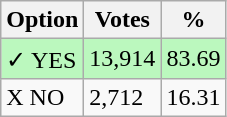<table class="wikitable">
<tr>
<th>Option</th>
<th>Votes</th>
<th>%</th>
</tr>
<tr>
<td style=background:#bbf8be>✓ YES</td>
<td style=background:#bbf8be>13,914</td>
<td style=background:#bbf8be>83.69</td>
</tr>
<tr>
<td>X NO</td>
<td>2,712</td>
<td>16.31</td>
</tr>
</table>
